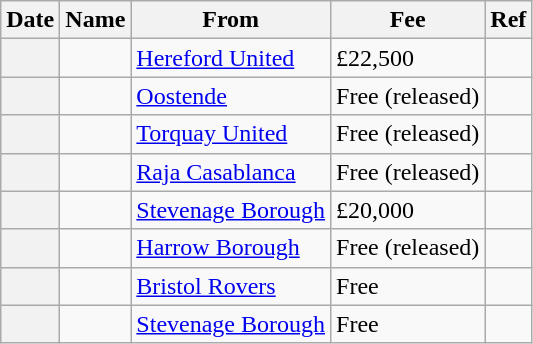<table class="wikitable sortable plainrowheaders">
<tr>
<th scope=col>Date</th>
<th scope=col>Name</th>
<th scope=col>From</th>
<th scope=col>Fee</th>
<th scope=col class=unsortable>Ref</th>
</tr>
<tr>
<th scope=row></th>
<td></td>
<td><a href='#'>Hereford United</a></td>
<td>£22,500</td>
<td></td>
</tr>
<tr>
<th scope=row></th>
<td></td>
<td><a href='#'>Oostende</a></td>
<td>Free (released)</td>
<td></td>
</tr>
<tr>
<th scope=row></th>
<td></td>
<td><a href='#'>Torquay United</a></td>
<td>Free (released)</td>
<td></td>
</tr>
<tr>
<th scope=row></th>
<td></td>
<td><a href='#'>Raja Casablanca</a></td>
<td>Free (released)</td>
<td></td>
</tr>
<tr>
<th scope=row></th>
<td></td>
<td><a href='#'>Stevenage Borough</a></td>
<td>£20,000</td>
<td></td>
</tr>
<tr>
<th scope=row></th>
<td></td>
<td><a href='#'>Harrow Borough</a></td>
<td>Free (released)</td>
<td></td>
</tr>
<tr>
<th scope=row></th>
<td></td>
<td><a href='#'>Bristol Rovers</a></td>
<td>Free</td>
<td></td>
</tr>
<tr>
<th scope=row></th>
<td></td>
<td><a href='#'>Stevenage Borough</a></td>
<td>Free</td>
<td></td>
</tr>
</table>
